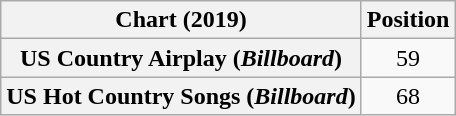<table class="wikitable sortable plainrowheaders" style="text-align:center">
<tr>
<th>Chart (2019)</th>
<th>Position</th>
</tr>
<tr>
<th scope="row">US Country Airplay (<em>Billboard</em>)</th>
<td>59</td>
</tr>
<tr>
<th scope="row">US Hot Country Songs (<em>Billboard</em>)</th>
<td>68</td>
</tr>
</table>
